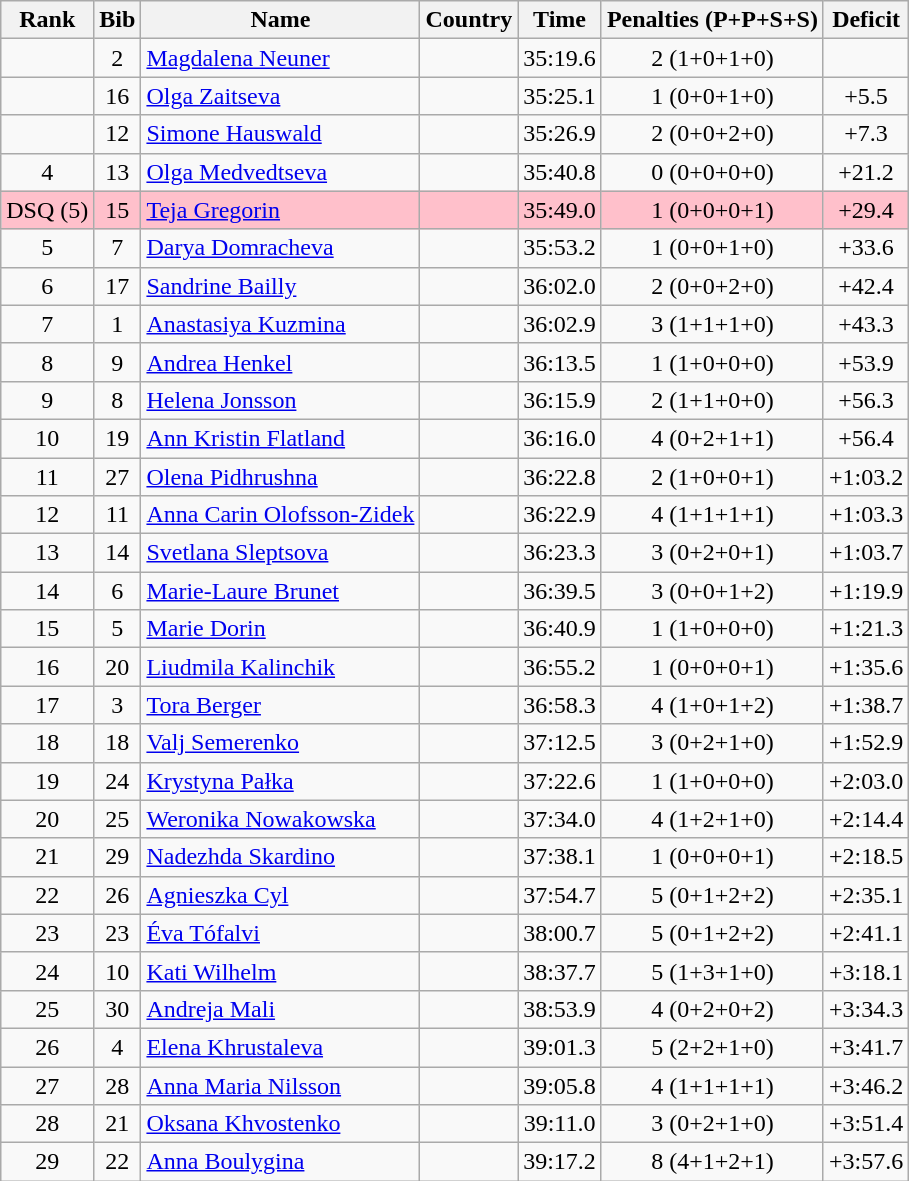<table class="wikitable sortable" style="text-align:center">
<tr>
<th>Rank</th>
<th>Bib</th>
<th>Name</th>
<th>Country</th>
<th>Time</th>
<th>Penalties  (P+P+S+S)</th>
<th>Deficit</th>
</tr>
<tr>
<td></td>
<td>2</td>
<td align=left><a href='#'>Magdalena Neuner</a></td>
<td align=left></td>
<td>35:19.6</td>
<td>2 (1+0+1+0)</td>
<td></td>
</tr>
<tr>
<td></td>
<td>16</td>
<td align=left><a href='#'>Olga Zaitseva</a></td>
<td align=left></td>
<td>35:25.1</td>
<td>1 (0+0+1+0)</td>
<td>+5.5</td>
</tr>
<tr>
<td></td>
<td>12</td>
<td align=left><a href='#'>Simone Hauswald</a></td>
<td align=left></td>
<td>35:26.9</td>
<td>2 (0+0+2+0)</td>
<td>+7.3</td>
</tr>
<tr>
<td>4</td>
<td>13</td>
<td align=left><a href='#'>Olga Medvedtseva</a></td>
<td align=left></td>
<td>35:40.8</td>
<td>0 (0+0+0+0)</td>
<td>+21.2</td>
</tr>
<tr bgcolor=pink>
<td>DSQ (5)</td>
<td>15</td>
<td align=left><a href='#'>Teja Gregorin</a></td>
<td align=left></td>
<td>35:49.0</td>
<td>1 (0+0+0+1)</td>
<td>+29.4</td>
</tr>
<tr>
<td>5</td>
<td>7</td>
<td align=left><a href='#'>Darya Domracheva</a></td>
<td align=left></td>
<td>35:53.2</td>
<td>1 (0+0+1+0)</td>
<td>+33.6</td>
</tr>
<tr>
<td>6</td>
<td>17</td>
<td align=left><a href='#'>Sandrine Bailly</a></td>
<td align=left></td>
<td>36:02.0</td>
<td>2 (0+0+2+0)</td>
<td>+42.4</td>
</tr>
<tr>
<td>7</td>
<td>1</td>
<td align=left><a href='#'>Anastasiya Kuzmina</a></td>
<td align=left></td>
<td>36:02.9</td>
<td>3 (1+1+1+0)</td>
<td>+43.3</td>
</tr>
<tr>
<td>8</td>
<td>9</td>
<td align=left><a href='#'>Andrea Henkel</a></td>
<td align=left></td>
<td>36:13.5</td>
<td>1 (1+0+0+0)</td>
<td>+53.9</td>
</tr>
<tr>
<td>9</td>
<td>8</td>
<td align=left><a href='#'>Helena Jonsson</a></td>
<td align=left></td>
<td>36:15.9</td>
<td>2 (1+1+0+0)</td>
<td>+56.3</td>
</tr>
<tr>
<td>10</td>
<td>19</td>
<td align=left><a href='#'>Ann Kristin Flatland</a></td>
<td align=left></td>
<td>36:16.0</td>
<td>4 (0+2+1+1)</td>
<td>+56.4</td>
</tr>
<tr>
<td>11</td>
<td>27</td>
<td align=left><a href='#'>Olena Pidhrushna</a></td>
<td align=left></td>
<td>36:22.8</td>
<td>2 (1+0+0+1)</td>
<td>+1:03.2</td>
</tr>
<tr>
<td>12</td>
<td>11</td>
<td align=left><a href='#'>Anna Carin Olofsson-Zidek</a></td>
<td align=left></td>
<td>36:22.9</td>
<td>4 (1+1+1+1)</td>
<td>+1:03.3</td>
</tr>
<tr>
<td>13</td>
<td>14</td>
<td align=left><a href='#'>Svetlana Sleptsova</a></td>
<td align=left></td>
<td>36:23.3</td>
<td>3 (0+2+0+1)</td>
<td>+1:03.7</td>
</tr>
<tr>
<td>14</td>
<td>6</td>
<td align=left><a href='#'>Marie-Laure Brunet</a></td>
<td align=left></td>
<td>36:39.5</td>
<td>3 (0+0+1+2)</td>
<td>+1:19.9</td>
</tr>
<tr>
<td>15</td>
<td>5</td>
<td align=left><a href='#'>Marie Dorin</a></td>
<td align=left></td>
<td>36:40.9</td>
<td>1 (1+0+0+0)</td>
<td>+1:21.3</td>
</tr>
<tr>
<td>16</td>
<td>20</td>
<td align=left><a href='#'>Liudmila Kalinchik</a></td>
<td align=left></td>
<td>36:55.2</td>
<td>1 (0+0+0+1)</td>
<td>+1:35.6</td>
</tr>
<tr>
<td>17</td>
<td>3</td>
<td align=left><a href='#'>Tora Berger</a></td>
<td align=left></td>
<td>36:58.3</td>
<td>4 (1+0+1+2)</td>
<td>+1:38.7</td>
</tr>
<tr>
<td>18</td>
<td>18</td>
<td align=left><a href='#'>Valj Semerenko</a></td>
<td align=left></td>
<td>37:12.5</td>
<td>3 (0+2+1+0)</td>
<td>+1:52.9</td>
</tr>
<tr>
<td>19</td>
<td>24</td>
<td align=left><a href='#'>Krystyna Pałka</a></td>
<td align=left></td>
<td>37:22.6</td>
<td>1 (1+0+0+0)</td>
<td>+2:03.0</td>
</tr>
<tr>
<td>20</td>
<td>25</td>
<td align=left><a href='#'>Weronika Nowakowska</a></td>
<td align=left></td>
<td>37:34.0</td>
<td>4 (1+2+1+0)</td>
<td>+2:14.4</td>
</tr>
<tr>
<td>21</td>
<td>29</td>
<td align=left><a href='#'>Nadezhda Skardino</a></td>
<td align=left></td>
<td>37:38.1</td>
<td>1 (0+0+0+1)</td>
<td>+2:18.5</td>
</tr>
<tr>
<td>22</td>
<td>26</td>
<td align=left><a href='#'>Agnieszka Cyl</a></td>
<td align=left></td>
<td>37:54.7</td>
<td>5 (0+1+2+2)</td>
<td>+2:35.1</td>
</tr>
<tr>
<td>23</td>
<td>23</td>
<td align=left><a href='#'>Éva Tófalvi</a></td>
<td align=left></td>
<td>38:00.7</td>
<td>5 (0+1+2+2)</td>
<td>+2:41.1</td>
</tr>
<tr>
<td>24</td>
<td>10</td>
<td align=left><a href='#'>Kati Wilhelm</a></td>
<td align=left></td>
<td>38:37.7</td>
<td>5 (1+3+1+0)</td>
<td>+3:18.1</td>
</tr>
<tr>
<td>25</td>
<td>30</td>
<td align=left><a href='#'>Andreja Mali</a></td>
<td align=left></td>
<td>38:53.9</td>
<td>4 (0+2+0+2)</td>
<td>+3:34.3</td>
</tr>
<tr>
<td>26</td>
<td>4</td>
<td align=left><a href='#'>Elena Khrustaleva</a></td>
<td align=left></td>
<td>39:01.3</td>
<td>5 (2+2+1+0)</td>
<td>+3:41.7</td>
</tr>
<tr>
<td>27</td>
<td>28</td>
<td align=left><a href='#'>Anna Maria Nilsson</a></td>
<td align=left></td>
<td>39:05.8</td>
<td>4 (1+1+1+1)</td>
<td>+3:46.2</td>
</tr>
<tr>
<td>28</td>
<td>21</td>
<td align=left><a href='#'>Oksana Khvostenko</a></td>
<td align=left></td>
<td>39:11.0</td>
<td>3 (0+2+1+0)</td>
<td>+3:51.4</td>
</tr>
<tr>
<td>29</td>
<td>22</td>
<td align=left><a href='#'>Anna Boulygina</a></td>
<td align=left></td>
<td>39:17.2</td>
<td>8 (4+1+2+1)</td>
<td>+3:57.6</td>
</tr>
</table>
